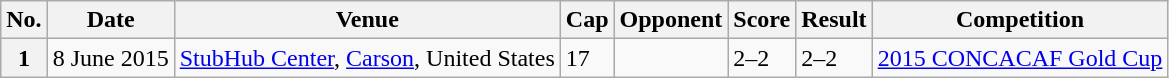<table class="wikitable sortable plainrowheaders">
<tr>
<th scope=col>No.</th>
<th scope=col data-sort-type=date>Date</th>
<th scope=col>Venue</th>
<th scope=col>Cap</th>
<th scope=col>Opponent</th>
<th scope=col>Score</th>
<th scope=col>Result</th>
<th scope=col>Competition</th>
</tr>
<tr>
<th scope=row>1</th>
<td>8 June 2015</td>
<td><a href='#'>StubHub Center</a>, <a href='#'>Carson</a>, United States</td>
<td>17</td>
<td></td>
<td>2–2</td>
<td>2–2</td>
<td><a href='#'>2015 CONCACAF Gold Cup</a></td>
</tr>
</table>
